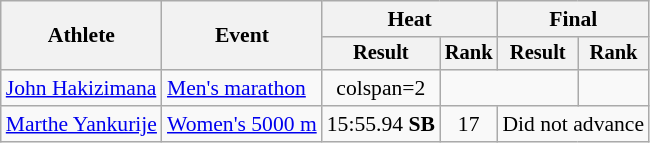<table class="wikitable" style="font-size:90%">
<tr>
<th rowspan="2">Athlete</th>
<th rowspan="2">Event</th>
<th colspan="2">Heat</th>
<th colspan="2">Final</th>
</tr>
<tr style="font-size:95%">
<th>Result</th>
<th>Rank</th>
<th>Result</th>
<th>Rank</th>
</tr>
<tr align=center>
<td align=left><a href='#'>John Hakizimana</a></td>
<td align=left><a href='#'>Men's marathon</a></td>
<td>colspan=2 </td>
<td colspan=2></td>
</tr>
<tr align=center>
<td align=left><a href='#'>Marthe Yankurije</a></td>
<td align=left><a href='#'>Women's 5000 m</a></td>
<td>15:55.94 <strong>SB</strong></td>
<td>17</td>
<td colspan="2">Did not advance</td>
</tr>
</table>
